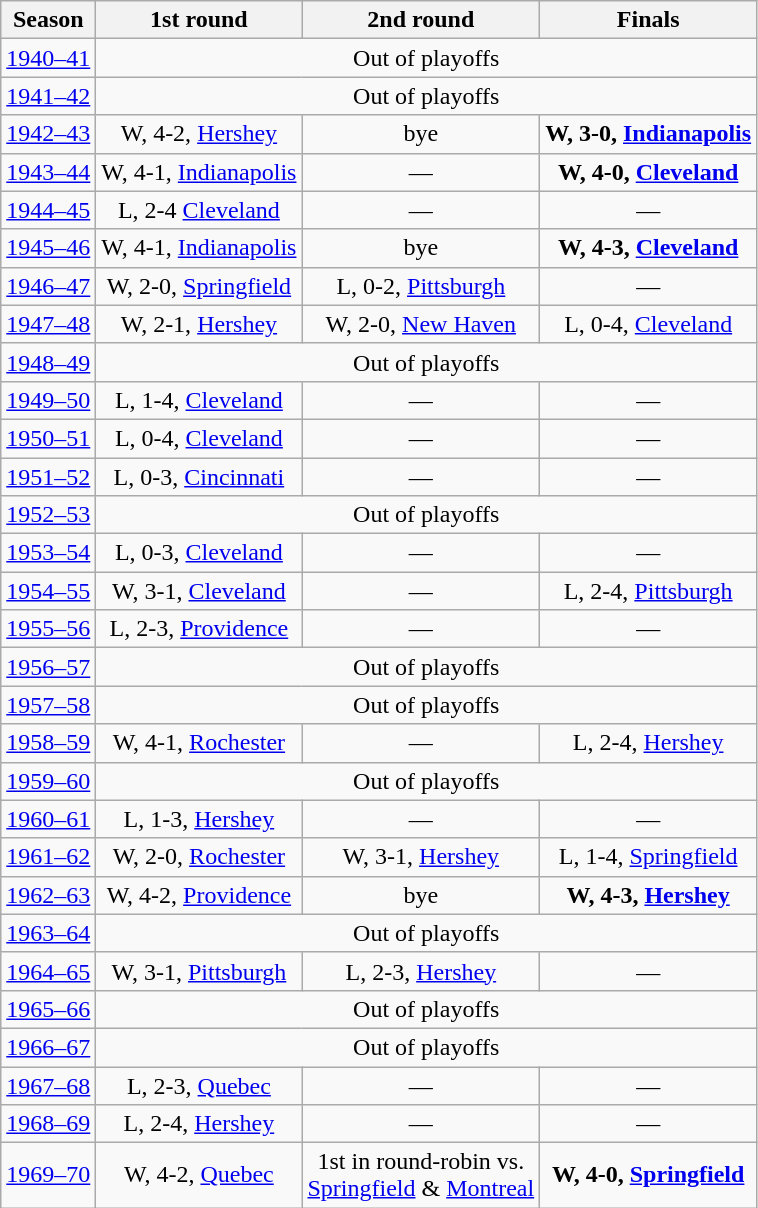<table class="wikitable" style="text-align:center">
<tr>
<th>Season</th>
<th>1st round</th>
<th>2nd round</th>
<th>Finals</th>
</tr>
<tr>
<td><a href='#'>1940–41</a></td>
<td colspan="3">Out of playoffs</td>
</tr>
<tr>
<td><a href='#'>1941–42</a></td>
<td colspan="3">Out of playoffs</td>
</tr>
<tr>
<td><a href='#'>1942–43</a></td>
<td>W, 4-2, <a href='#'>Hershey</a></td>
<td>bye</td>
<td><strong>W, 3-0, <a href='#'>Indianapolis</a></strong></td>
</tr>
<tr>
<td><a href='#'>1943–44</a></td>
<td>W, 4-1, <a href='#'>Indianapolis</a></td>
<td>—</td>
<td><strong>W, 4-0, <a href='#'>Cleveland</a></strong></td>
</tr>
<tr>
<td><a href='#'>1944–45</a></td>
<td>L, 2-4 <a href='#'>Cleveland</a></td>
<td>—</td>
<td>—</td>
</tr>
<tr>
<td><a href='#'>1945–46</a></td>
<td>W, 4-1, <a href='#'>Indianapolis</a></td>
<td>bye</td>
<td><strong>W, 4-3, <a href='#'>Cleveland</a></strong></td>
</tr>
<tr>
<td><a href='#'>1946–47</a></td>
<td>W, 2-0, <a href='#'>Springfield</a></td>
<td>L, 0-2, <a href='#'>Pittsburgh</a></td>
<td>—</td>
</tr>
<tr>
<td><a href='#'>1947–48</a></td>
<td>W, 2-1, <a href='#'>Hershey</a></td>
<td>W, 2-0, <a href='#'>New Haven</a></td>
<td>L, 0-4, <a href='#'>Cleveland</a></td>
</tr>
<tr>
<td><a href='#'>1948–49</a></td>
<td colspan="3">Out of playoffs</td>
</tr>
<tr>
<td><a href='#'>1949–50</a></td>
<td>L, 1-4, <a href='#'>Cleveland</a></td>
<td>—</td>
<td>—</td>
</tr>
<tr>
<td><a href='#'>1950–51</a></td>
<td>L, 0-4, <a href='#'>Cleveland</a></td>
<td>—</td>
<td>—</td>
</tr>
<tr>
<td><a href='#'>1951–52</a></td>
<td>L, 0-3, <a href='#'>Cincinnati</a></td>
<td>—</td>
<td>—</td>
</tr>
<tr>
<td><a href='#'>1952–53</a></td>
<td colspan="3">Out of playoffs</td>
</tr>
<tr>
<td><a href='#'>1953–54</a></td>
<td>L, 0-3, <a href='#'>Cleveland</a></td>
<td>—</td>
<td>—</td>
</tr>
<tr>
<td><a href='#'>1954–55</a></td>
<td>W, 3-1, <a href='#'>Cleveland</a></td>
<td>—</td>
<td>L, 2-4, <a href='#'>Pittsburgh</a></td>
</tr>
<tr>
<td><a href='#'>1955–56</a></td>
<td>L, 2-3, <a href='#'>Providence</a></td>
<td>—</td>
<td>—</td>
</tr>
<tr>
<td><a href='#'>1956–57</a></td>
<td colspan="3">Out of playoffs</td>
</tr>
<tr>
<td><a href='#'>1957–58</a></td>
<td colspan="3">Out of playoffs</td>
</tr>
<tr>
<td><a href='#'>1958–59</a></td>
<td>W, 4-1, <a href='#'>Rochester</a></td>
<td>—</td>
<td>L, 2-4, <a href='#'>Hershey</a></td>
</tr>
<tr>
<td><a href='#'>1959–60</a></td>
<td colspan="3">Out of playoffs</td>
</tr>
<tr>
<td><a href='#'>1960–61</a></td>
<td>L, 1-3, <a href='#'>Hershey</a></td>
<td>—</td>
<td>—</td>
</tr>
<tr>
<td><a href='#'>1961–62</a></td>
<td>W, 2-0, <a href='#'>Rochester</a></td>
<td>W, 3-1, <a href='#'>Hershey</a></td>
<td>L, 1-4, <a href='#'>Springfield</a></td>
</tr>
<tr>
<td><a href='#'>1962–63</a></td>
<td>W, 4-2, <a href='#'>Providence</a></td>
<td>bye</td>
<td><strong>W, 4-3, <a href='#'>Hershey</a></strong></td>
</tr>
<tr>
<td><a href='#'>1963–64</a></td>
<td colspan="3">Out of playoffs</td>
</tr>
<tr>
<td><a href='#'>1964–65</a></td>
<td>W, 3-1, <a href='#'>Pittsburgh</a></td>
<td>L, 2-3, <a href='#'>Hershey</a></td>
<td>—</td>
</tr>
<tr>
<td><a href='#'>1965–66</a></td>
<td colspan="3">Out of playoffs</td>
</tr>
<tr>
<td><a href='#'>1966–67</a></td>
<td colspan="3">Out of playoffs</td>
</tr>
<tr>
<td><a href='#'>1967–68</a></td>
<td>L, 2-3, <a href='#'>Quebec</a></td>
<td>—</td>
<td>—</td>
</tr>
<tr>
<td><a href='#'>1968–69</a></td>
<td>L, 2-4, <a href='#'>Hershey</a></td>
<td>—</td>
<td>—</td>
</tr>
<tr>
<td><a href='#'>1969–70</a></td>
<td>W, 4-2, <a href='#'>Quebec</a></td>
<td>1st in round-robin vs.<br><a href='#'>Springfield</a> & <a href='#'>Montreal</a></td>
<td><strong>W, 4-0, <a href='#'>Springfield</a></strong></td>
</tr>
</table>
